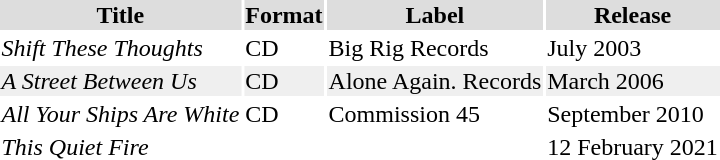<table>
<tr bgcolor="#DDDDDD">
<th>Title</th>
<th>Format</th>
<th>Label</th>
<th>Release</th>
</tr>
<tr>
<td><em>Shift These Thoughts</em></td>
<td>CD</td>
<td>Big Rig Records</td>
<td>July 2003</td>
</tr>
<tr bgcolor="#EFEFEF">
<td><em>A Street Between Us</em></td>
<td>CD</td>
<td>Alone Again. Records</td>
<td>March 2006</td>
</tr>
<tr bgcolour="#FFFFFF">
<td><em>All Your Ships Are White</em></td>
<td>CD</td>
<td>Commission 45</td>
<td>September 2010</td>
</tr>
<tr>
<td><em>This Quiet Fire</em></td>
<td></td>
<td></td>
<td>12 February 2021</td>
</tr>
</table>
